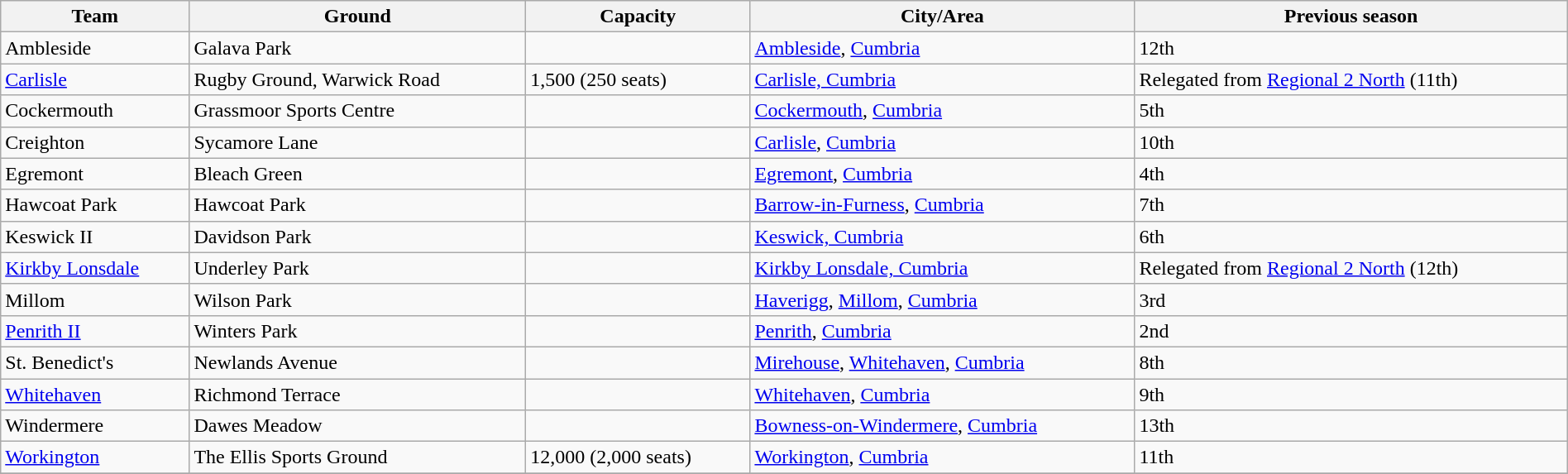<table class="wikitable sortable" width=100%>
<tr>
<th>Team</th>
<th>Ground</th>
<th>Capacity</th>
<th>City/Area</th>
<th>Previous season</th>
</tr>
<tr>
<td>Ambleside</td>
<td>Galava Park</td>
<td></td>
<td><a href='#'>Ambleside</a>, <a href='#'>Cumbria</a></td>
<td>12th</td>
</tr>
<tr>
<td><a href='#'>Carlisle</a></td>
<td>Rugby Ground, Warwick Road</td>
<td>1,500 (250 seats)</td>
<td><a href='#'>Carlisle, Cumbria</a></td>
<td>Relegated from <a href='#'>Regional 2 North</a> (11th)</td>
</tr>
<tr>
<td>Cockermouth</td>
<td>Grassmoor Sports Centre</td>
<td></td>
<td><a href='#'>Cockermouth</a>, <a href='#'>Cumbria</a></td>
<td>5th</td>
</tr>
<tr>
<td>Creighton</td>
<td>Sycamore Lane</td>
<td></td>
<td><a href='#'>Carlisle</a>, <a href='#'>Cumbria</a></td>
<td>10th</td>
</tr>
<tr>
<td>Egremont</td>
<td>Bleach Green</td>
<td></td>
<td><a href='#'>Egremont</a>, <a href='#'>Cumbria</a></td>
<td>4th</td>
</tr>
<tr>
<td>Hawcoat Park</td>
<td>Hawcoat Park</td>
<td></td>
<td><a href='#'>Barrow-in-Furness</a>, <a href='#'>Cumbria</a></td>
<td>7th</td>
</tr>
<tr>
<td>Keswick II</td>
<td>Davidson Park</td>
<td></td>
<td><a href='#'>Keswick, Cumbria</a></td>
<td>6th</td>
</tr>
<tr>
<td><a href='#'>Kirkby Lonsdale</a></td>
<td>Underley Park</td>
<td></td>
<td><a href='#'>Kirkby Lonsdale, Cumbria</a></td>
<td>Relegated from <a href='#'>Regional 2 North</a> (12th)</td>
</tr>
<tr>
<td>Millom</td>
<td>Wilson Park</td>
<td></td>
<td><a href='#'>Haverigg</a>, <a href='#'>Millom</a>, <a href='#'>Cumbria</a></td>
<td>3rd</td>
</tr>
<tr>
<td><a href='#'>Penrith II</a></td>
<td>Winters Park</td>
<td></td>
<td><a href='#'>Penrith</a>, <a href='#'>Cumbria</a></td>
<td>2nd</td>
</tr>
<tr>
<td>St. Benedict's</td>
<td>Newlands Avenue</td>
<td></td>
<td><a href='#'>Mirehouse</a>, <a href='#'>Whitehaven</a>, <a href='#'>Cumbria</a></td>
<td>8th</td>
</tr>
<tr>
<td><a href='#'>Whitehaven</a></td>
<td>Richmond Terrace</td>
<td></td>
<td><a href='#'>Whitehaven</a>, <a href='#'>Cumbria</a></td>
<td>9th</td>
</tr>
<tr>
<td>Windermere</td>
<td>Dawes Meadow</td>
<td></td>
<td><a href='#'>Bowness-on-Windermere</a>, <a href='#'>Cumbria</a></td>
<td>13th</td>
</tr>
<tr>
<td><a href='#'>Workington</a></td>
<td>The Ellis Sports Ground</td>
<td>12,000 (2,000 seats)</td>
<td><a href='#'>Workington</a>, <a href='#'>Cumbria</a></td>
<td>11th</td>
</tr>
<tr>
</tr>
</table>
